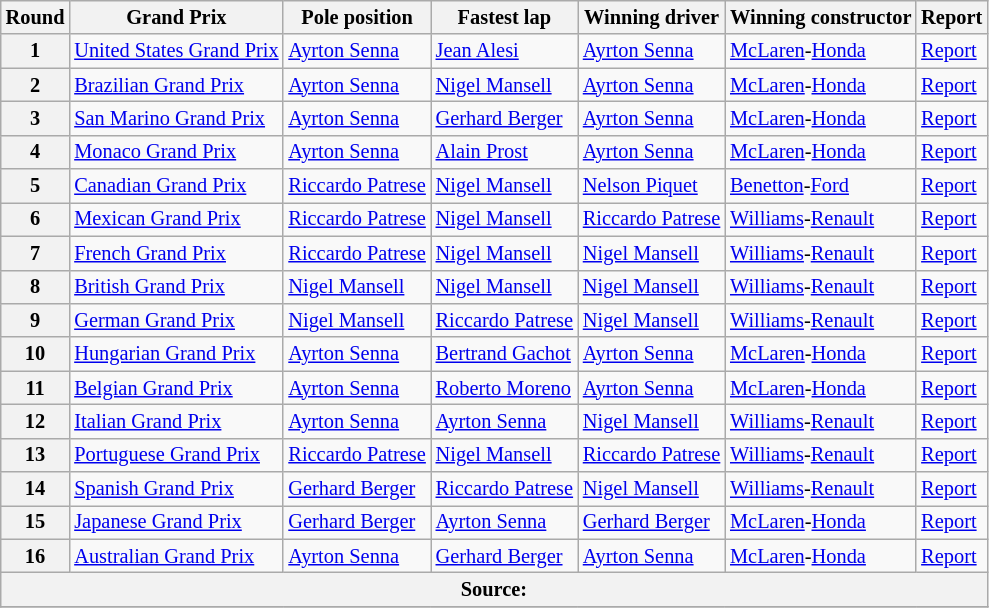<table class="wikitable sortable" style="font-size: 85%;">
<tr>
<th>Round</th>
<th>Grand Prix</th>
<th>Pole position</th>
<th>Fastest lap</th>
<th>Winning driver</th>
<th>Winning constructor</th>
<th>Report</th>
</tr>
<tr>
<th>1</th>
<td nowrap> <a href='#'>United States Grand Prix</a></td>
<td> <a href='#'>Ayrton Senna</a></td>
<td> <a href='#'>Jean Alesi</a></td>
<td> <a href='#'>Ayrton Senna</a></td>
<td> <a href='#'>McLaren</a>-<a href='#'>Honda</a></td>
<td><a href='#'>Report</a></td>
</tr>
<tr>
<th>2</th>
<td> <a href='#'>Brazilian Grand Prix</a></td>
<td> <a href='#'>Ayrton Senna</a></td>
<td nowrap> <a href='#'>Nigel Mansell</a></td>
<td> <a href='#'>Ayrton Senna</a></td>
<td> <a href='#'>McLaren</a>-<a href='#'>Honda</a></td>
<td><a href='#'>Report</a></td>
</tr>
<tr>
<th>3</th>
<td> <a href='#'>San Marino Grand Prix</a></td>
<td> <a href='#'>Ayrton Senna</a></td>
<td> <a href='#'>Gerhard Berger</a></td>
<td> <a href='#'>Ayrton Senna</a></td>
<td> <a href='#'>McLaren</a>-<a href='#'>Honda</a></td>
<td><a href='#'>Report</a></td>
</tr>
<tr>
<th>4</th>
<td> <a href='#'>Monaco Grand Prix</a></td>
<td> <a href='#'>Ayrton Senna</a></td>
<td> <a href='#'>Alain Prost</a></td>
<td> <a href='#'>Ayrton Senna</a></td>
<td> <a href='#'>McLaren</a>-<a href='#'>Honda</a></td>
<td><a href='#'>Report</a></td>
</tr>
<tr>
<th>5</th>
<td> <a href='#'>Canadian Grand Prix</a></td>
<td nowrap> <a href='#'>Riccardo Patrese</a></td>
<td> <a href='#'>Nigel Mansell</a></td>
<td> <a href='#'>Nelson Piquet</a></td>
<td> <a href='#'>Benetton</a>-<a href='#'>Ford</a></td>
<td><a href='#'>Report</a></td>
</tr>
<tr>
<th>6</th>
<td> <a href='#'>Mexican Grand Prix</a></td>
<td> <a href='#'>Riccardo Patrese</a></td>
<td> <a href='#'>Nigel Mansell</a></td>
<td nowrap> <a href='#'>Riccardo Patrese</a></td>
<td nowrap> <a href='#'>Williams</a>-<a href='#'>Renault</a></td>
<td><a href='#'>Report</a></td>
</tr>
<tr>
<th>7</th>
<td> <a href='#'>French Grand Prix</a></td>
<td> <a href='#'>Riccardo Patrese</a></td>
<td> <a href='#'>Nigel Mansell</a></td>
<td> <a href='#'>Nigel Mansell</a></td>
<td> <a href='#'>Williams</a>-<a href='#'>Renault</a></td>
<td><a href='#'>Report</a></td>
</tr>
<tr>
<th>8</th>
<td> <a href='#'>British Grand Prix</a></td>
<td> <a href='#'>Nigel Mansell</a></td>
<td> <a href='#'>Nigel Mansell</a></td>
<td> <a href='#'>Nigel Mansell</a></td>
<td> <a href='#'>Williams</a>-<a href='#'>Renault</a></td>
<td><a href='#'>Report</a></td>
</tr>
<tr>
<th>9</th>
<td> <a href='#'>German Grand Prix</a></td>
<td> <a href='#'>Nigel Mansell</a></td>
<td nowrap> <a href='#'>Riccardo Patrese</a></td>
<td> <a href='#'>Nigel Mansell</a></td>
<td> <a href='#'>Williams</a>-<a href='#'>Renault</a></td>
<td><a href='#'>Report</a></td>
</tr>
<tr>
<th>10</th>
<td> <a href='#'>Hungarian Grand Prix</a></td>
<td> <a href='#'>Ayrton Senna</a></td>
<td> <a href='#'>Bertrand Gachot</a></td>
<td> <a href='#'>Ayrton Senna</a></td>
<td> <a href='#'>McLaren</a>-<a href='#'>Honda</a></td>
<td><a href='#'>Report</a></td>
</tr>
<tr>
<th>11</th>
<td> <a href='#'>Belgian Grand Prix</a></td>
<td> <a href='#'>Ayrton Senna</a></td>
<td> <a href='#'>Roberto Moreno</a></td>
<td> <a href='#'>Ayrton Senna</a></td>
<td> <a href='#'>McLaren</a>-<a href='#'>Honda</a></td>
<td><a href='#'>Report</a></td>
</tr>
<tr>
<th>12</th>
<td> <a href='#'>Italian Grand Prix</a></td>
<td> <a href='#'>Ayrton Senna</a></td>
<td> <a href='#'>Ayrton Senna</a></td>
<td> <a href='#'>Nigel Mansell</a></td>
<td> <a href='#'>Williams</a>-<a href='#'>Renault</a></td>
<td><a href='#'>Report</a></td>
</tr>
<tr>
<th>13</th>
<td> <a href='#'>Portuguese Grand Prix</a></td>
<td> <a href='#'>Riccardo Patrese</a></td>
<td> <a href='#'>Nigel Mansell</a></td>
<td> <a href='#'>Riccardo Patrese</a></td>
<td> <a href='#'>Williams</a>-<a href='#'>Renault</a></td>
<td><a href='#'>Report</a></td>
</tr>
<tr>
<th>14</th>
<td> <a href='#'>Spanish Grand Prix</a></td>
<td> <a href='#'>Gerhard Berger</a></td>
<td> <a href='#'>Riccardo Patrese</a></td>
<td> <a href='#'>Nigel Mansell</a></td>
<td> <a href='#'>Williams</a>-<a href='#'>Renault</a></td>
<td><a href='#'>Report</a></td>
</tr>
<tr>
<th>15</th>
<td> <a href='#'>Japanese Grand Prix</a></td>
<td> <a href='#'>Gerhard Berger</a></td>
<td> <a href='#'>Ayrton Senna</a></td>
<td> <a href='#'>Gerhard Berger</a></td>
<td> <a href='#'>McLaren</a>-<a href='#'>Honda</a></td>
<td><a href='#'>Report</a></td>
</tr>
<tr>
<th>16</th>
<td> <a href='#'>Australian Grand Prix</a></td>
<td> <a href='#'>Ayrton Senna</a></td>
<td> <a href='#'>Gerhard Berger</a></td>
<td> <a href='#'>Ayrton Senna</a></td>
<td> <a href='#'>McLaren</a>-<a href='#'>Honda</a></td>
<td><a href='#'>Report</a></td>
</tr>
<tr>
<th colspan="7"><strong>Source:</strong></th>
</tr>
<tr>
</tr>
</table>
